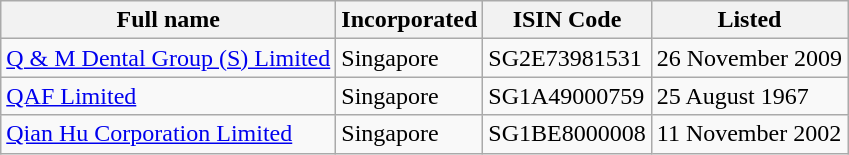<table class="wikitable">
<tr>
<th>Full name</th>
<th>Incorporated</th>
<th>ISIN Code</th>
<th>Listed</th>
</tr>
<tr>
<td><a href='#'>Q & M Dental Group (S) Limited</a></td>
<td>Singapore</td>
<td>SG2E73981531</td>
<td>26 November 2009</td>
</tr>
<tr>
<td><a href='#'>QAF Limited</a></td>
<td>Singapore</td>
<td>SG1A49000759</td>
<td>25 August 1967</td>
</tr>
<tr>
<td><a href='#'>Qian Hu Corporation Limited</a></td>
<td>Singapore</td>
<td>SG1BE8000008</td>
<td>11 November 2002</td>
</tr>
</table>
